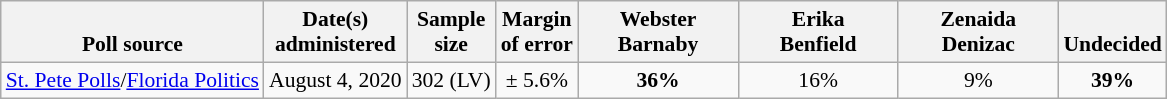<table class="wikitable" style="font-size:90%;text-align:center;">
<tr valign=bottom>
<th>Poll source</th>
<th>Date(s)<br>administered</th>
<th>Sample<br>size</th>
<th>Margin<br>of error</th>
<th style="width:100px;">Webster<br>Barnaby</th>
<th style="width:100px;">Erika<br>Benfield</th>
<th style="width:100px;">Zenaida<br>Denizac</th>
<th>Undecided</th>
</tr>
<tr>
<td style="text-align:left;"><a href='#'>St. Pete Polls</a>/<a href='#'>Florida Politics</a></td>
<td>August 4, 2020</td>
<td>302 (LV)</td>
<td>± 5.6%</td>
<td><strong>36%</strong></td>
<td>16%</td>
<td>9%</td>
<td><strong>39%</strong></td>
</tr>
</table>
